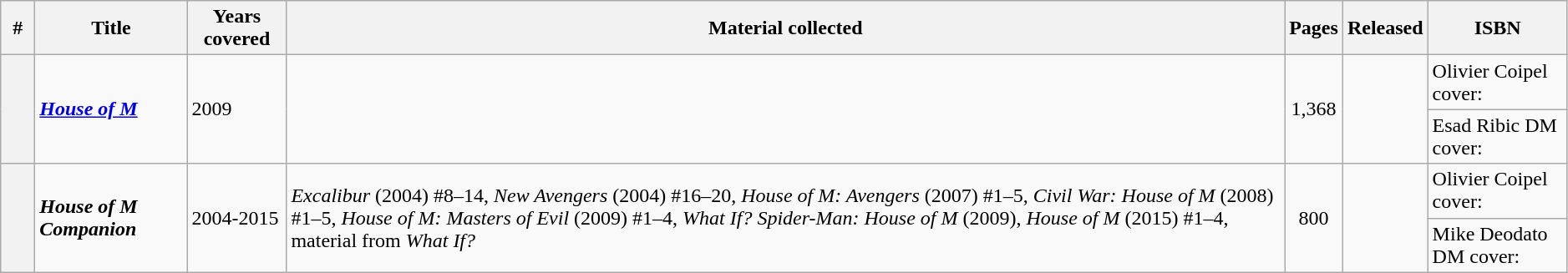<table class="wikitable sortable" width="99%">
<tr>
<th class="unsortable" width="20px">#</th>
<th>Title</th>
<th>Years covered</th>
<th class="unsortable">Material collected</th>
<th>Pages</th>
<th>Released</th>
<th class="unsortable">ISBN</th>
</tr>
<tr>
<th rowspan="2" style="background-color: light grey;"></th>
<td rowspan="2"><strong><em><a href='#'>House of M</a></em></strong></td>
<td rowspan="2"> 2009</td>
<td rowspan="2"></td>
<td rowspan="2" style="text-align: center;">1,368</td>
<td rowspan="2"></td>
<td>Olivier Coipel cover: </td>
</tr>
<tr>
<td>Esad Ribic DM cover: </td>
</tr>
<tr>
<th rowspan="2" style="background-color: light grey;"></th>
<td rowspan="2"><strong><em>House of M Companion</em></strong></td>
<td rowspan="2">2004-2015</td>
<td rowspan="2"><em>Excalibur</em> (2004) #8–14, <em>New Avengers</em> (2004) #16–20, <em>House of M: Avengers</em> (2007) #1–5, <em>Civil War: House of M</em> (2008) #1–5, <em>House of M: Masters of Evil</em> (2009) #1–4, <em>What If? Spider-Man: House of M</em> (2009), <em>House of M</em> (2015) #1–4, material from <em>What If?</em></td>
<td rowspan="2" style="text-align: center;">800</td>
<td rowspan="2"></td>
<td>Olivier Coipel cover: </td>
</tr>
<tr>
<td>Mike Deodato DM cover: </td>
</tr>
</table>
